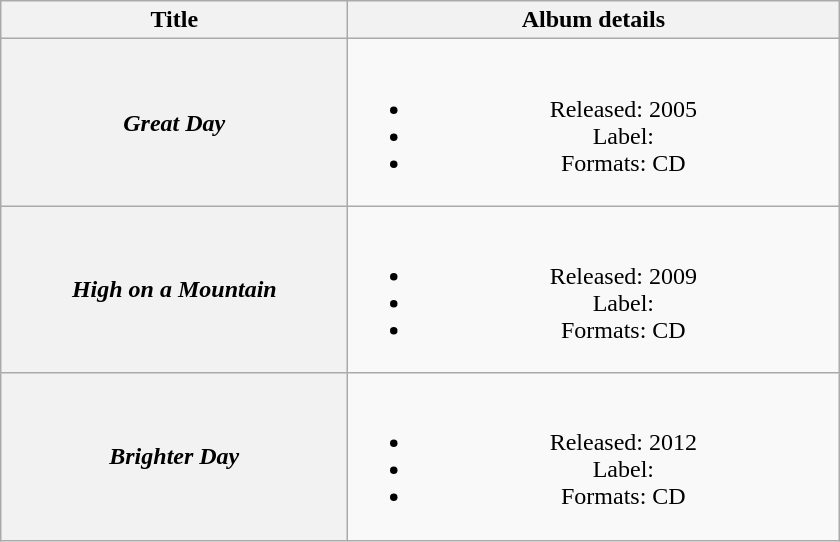<table class="wikitable plainrowheaders" style="text-align:center;">
<tr>
<th scope="col" rowspan="1" style="width:14em;">Title</th>
<th scope="col" rowspan="1" style="width:20em;">Album details</th>
</tr>
<tr>
<th scope="row"><em>Great Day</em></th>
<td><br><ul><li>Released: 2005</li><li>Label:</li><li>Formats: CD</li></ul></td>
</tr>
<tr>
<th scope="row"><em>High on a Mountain</em></th>
<td><br><ul><li>Released: 2009</li><li>Label:</li><li>Formats: CD</li></ul></td>
</tr>
<tr>
<th scope="row"><em>Brighter Day</em></th>
<td><br><ul><li>Released: 2012</li><li>Label:</li><li>Formats: CD</li></ul></td>
</tr>
</table>
